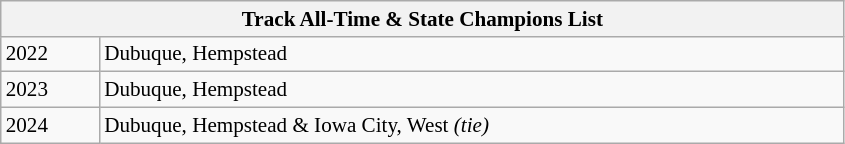<table class="wikitable" style="font-size:88%; min-width:40em">
<tr>
<th colspan=2>Track All-Time & State Champions List</th>
</tr>
<tr>
<td>2022</td>
<td>Dubuque, Hempstead</td>
</tr>
<tr>
<td>2023</td>
<td>Dubuque, Hempstead</td>
</tr>
<tr>
<td>2024</td>
<td>Dubuque, Hempstead & Iowa City, West <em>(tie)</em></td>
</tr>
</table>
